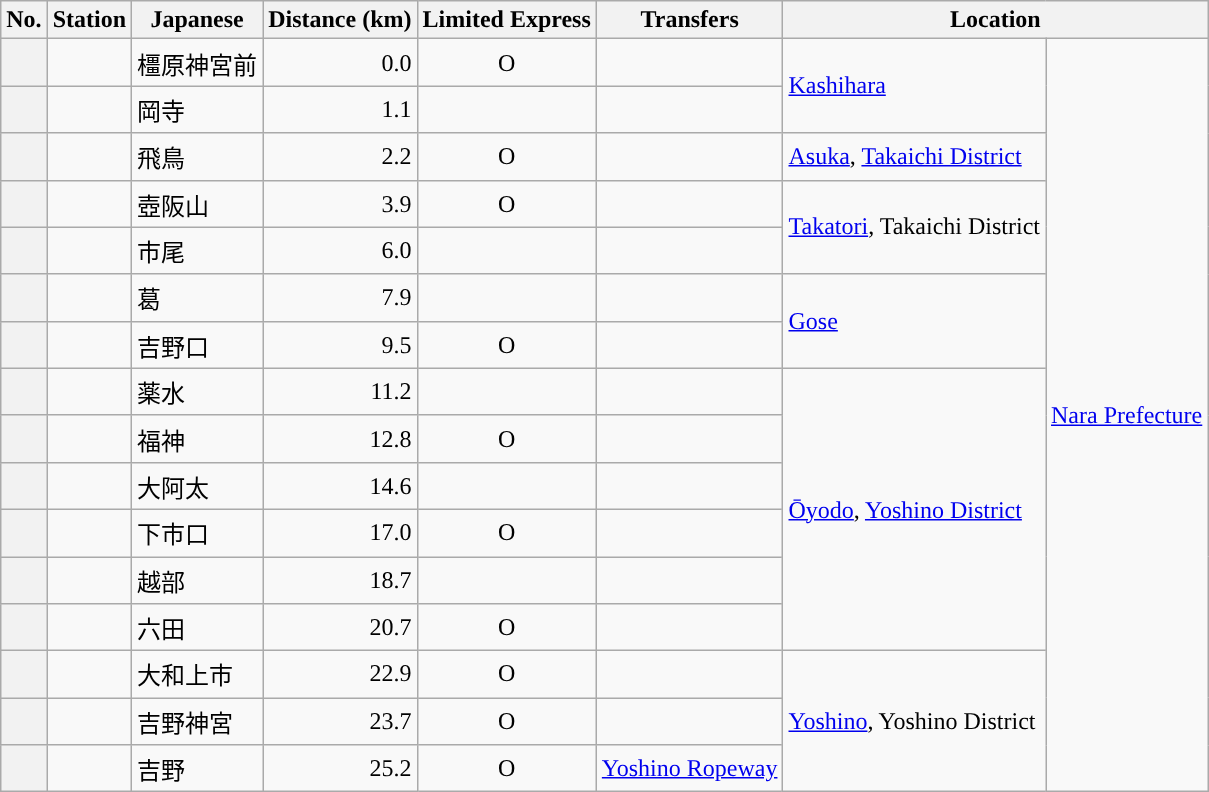<table class="wikitable">
<tr style="border-bottom:solid 2px #">
<th>No.</th>
<th>Station</th>
<th>Japanese</th>
<th>Distance (km)</th>
<th>Limited Express</th>
<th>Transfers</th>
<th colspan="2">Location</th>
</tr>
<tr>
<th></th>
<td></td>
<td>橿原神宮前</td>
<td style="text-align: right; ">0.0</td>
<td style="text-align: center; ">O</td>
<td style="text-align:left;"></td>
<td rowspan=2><a href='#'>Kashihara</a></td>
<td rowspan="16" align="center"><a href='#'>Nara Prefecture</a></td>
</tr>
<tr>
<th></th>
<td></td>
<td>岡寺</td>
<td style="text-align: right; ">1.1</td>
<td style="text-align: center; "></td>
<td></td>
</tr>
<tr>
<th></th>
<td></td>
<td>飛鳥</td>
<td style="text-align: right; ">2.2</td>
<td style="text-align: center; ">O</td>
<td></td>
<td><a href='#'>Asuka</a>, <a href='#'>Takaichi District</a></td>
</tr>
<tr>
<th></th>
<td></td>
<td>壺阪山</td>
<td style="text-align: right; ">3.9</td>
<td style="text-align: center; ">O</td>
<td></td>
<td rowspan="2"><a href='#'>Takatori</a>, Takaichi District</td>
</tr>
<tr>
<th></th>
<td></td>
<td>市尾</td>
<td style="text-align: right; ">6.0</td>
<td style="text-align: center; "></td>
<td></td>
</tr>
<tr>
<th></th>
<td></td>
<td>葛</td>
<td style="text-align: right; ">7.9</td>
<td style="text-align: center; "></td>
<td></td>
<td rowspan="2"><a href='#'>Gose</a></td>
</tr>
<tr>
<th></th>
<td></td>
<td>吉野口</td>
<td style="text-align: right; ">9.5</td>
<td style="text-align: center; ">O</td>
<td style="text-align: left; "></td>
</tr>
<tr>
<th></th>
<td></td>
<td>薬水</td>
<td style="text-align: right; ">11.2</td>
<td style="text-align: center; "></td>
<td></td>
<td rowspan="6"><a href='#'>Ōyodo</a>, <a href='#'>Yoshino District</a></td>
</tr>
<tr>
<th></th>
<td></td>
<td>福神</td>
<td style="text-align: right; ">12.8</td>
<td style="text-align: center; ">O</td>
<td></td>
</tr>
<tr>
<th></th>
<td></td>
<td>大阿太</td>
<td style="text-align: right; ">14.6</td>
<td style="text-align: center; "></td>
<td></td>
</tr>
<tr>
<th></th>
<td></td>
<td>下市口</td>
<td style="text-align: right; ">17.0</td>
<td style="text-align: center; ">O</td>
<td></td>
</tr>
<tr>
<th></th>
<td></td>
<td>越部</td>
<td style="text-align: right; ">18.7</td>
<td style="text-align: center; "></td>
<td></td>
</tr>
<tr>
<th></th>
<td></td>
<td>六田</td>
<td style="text-align: right; ">20.7</td>
<td style="text-align: center; ">O</td>
<td></td>
</tr>
<tr>
<th></th>
<td></td>
<td>大和上市</td>
<td style="text-align: right; ">22.9</td>
<td style="text-align: center; ">O</td>
<td></td>
<td rowspan="3"><a href='#'>Yoshino</a>, Yoshino District</td>
</tr>
<tr>
<th></th>
<td></td>
<td>吉野神宮</td>
<td style="text-align: right; ">23.7</td>
<td style="text-align: center; ">O</td>
<td></td>
</tr>
<tr>
<th></th>
<td></td>
<td>吉野</td>
<td style="text-align: right; ">25.2</td>
<td style="text-align: center; ">O</td>
<td style="text-align: left; "><a href='#'>Yoshino Ropeway</a></td>
</tr>
</table>
